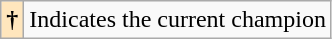<table class="wikitable">
<tr>
<th style="background-color:#ffe6bd">†</th>
<td>Indicates the current champion</td>
</tr>
</table>
